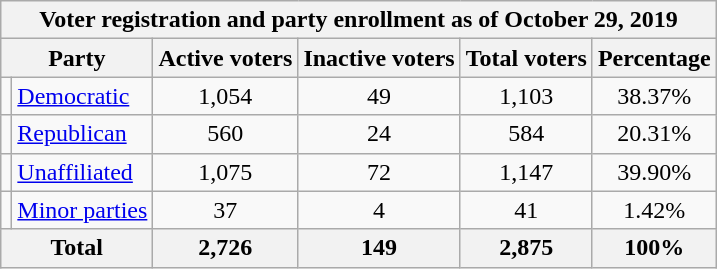<table class=wikitable>
<tr>
<th colspan = 6>Voter registration and party enrollment as of October 29, 2019</th>
</tr>
<tr>
<th colspan = 2>Party</th>
<th>Active voters</th>
<th>Inactive voters</th>
<th>Total voters</th>
<th>Percentage</th>
</tr>
<tr>
<td></td>
<td><a href='#'>Democratic</a></td>
<td align = center>1,054</td>
<td align = center>49</td>
<td align = center>1,103</td>
<td align = center>38.37%</td>
</tr>
<tr>
<td></td>
<td><a href='#'>Republican</a></td>
<td align = center>560</td>
<td align = center>24</td>
<td align = center>584</td>
<td align = center>20.31%</td>
</tr>
<tr>
<td></td>
<td><a href='#'>Unaffiliated</a></td>
<td align = center>1,075</td>
<td align = center>72</td>
<td align = center>1,147</td>
<td align = center>39.90%</td>
</tr>
<tr>
<td></td>
<td><a href='#'>Minor parties</a></td>
<td align = center>37</td>
<td align = center>4</td>
<td align = center>41</td>
<td align = center>1.42%</td>
</tr>
<tr>
<th colspan = 2>Total</th>
<th align = center>2,726</th>
<th align = center>149</th>
<th align = center>2,875</th>
<th align = center>100%</th>
</tr>
</table>
